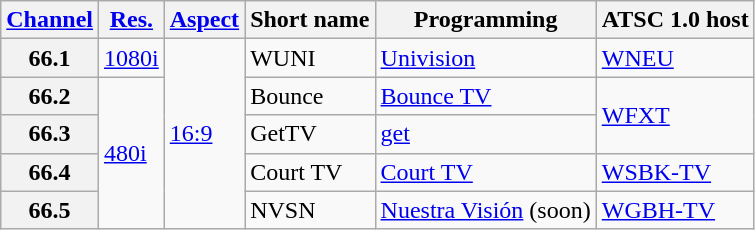<table class="wikitable">
<tr>
<th scope = "col"><a href='#'>Channel</a></th>
<th scope = "col"><a href='#'>Res.</a></th>
<th scope = "col"><a href='#'>Aspect</a></th>
<th scope = "col">Short name</th>
<th scope = "col">Programming</th>
<th scope = "col">ATSC 1.0 host</th>
</tr>
<tr>
<th scope = "row">66.1</th>
<td><a href='#'>1080i</a></td>
<td rowspan=5><a href='#'>16:9</a></td>
<td>WUNI</td>
<td><a href='#'>Univision</a></td>
<td><a href='#'>WNEU</a></td>
</tr>
<tr>
<th scope = "row">66.2</th>
<td rowspan=4><a href='#'>480i</a></td>
<td>Bounce</td>
<td><a href='#'>Bounce TV</a></td>
<td rowspan="2"><a href='#'>WFXT</a></td>
</tr>
<tr>
<th scope = "row">66.3</th>
<td>GetTV</td>
<td><a href='#'>get</a></td>
</tr>
<tr>
<th scope = "row">66.4</th>
<td>Court TV</td>
<td><a href='#'>Court TV</a></td>
<td><a href='#'>WSBK-TV</a></td>
</tr>
<tr>
<th scope = "row">66.5</th>
<td>NVSN</td>
<td><a href='#'>Nuestra Visión</a> (soon)</td>
<td><a href='#'>WGBH-TV</a></td>
</tr>
</table>
